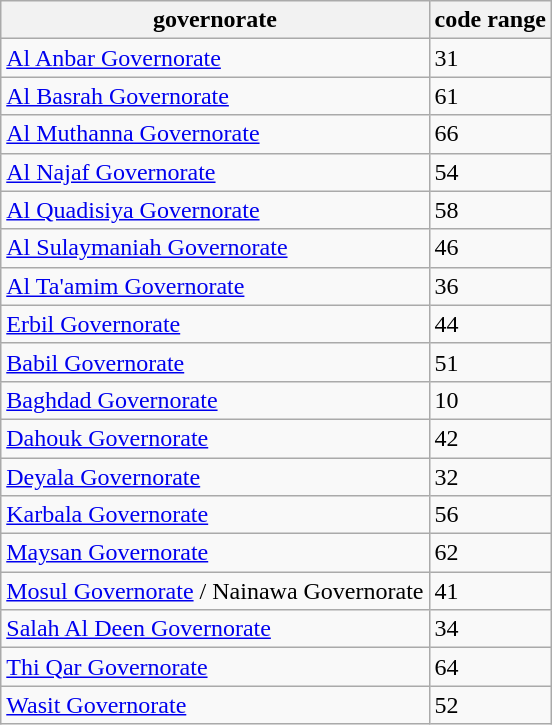<table class="wikitable sortable">
<tr --->
<th>governorate</th>
<th>code range</th>
</tr>
<tr --->
<td><a href='#'>Al Anbar Governorate</a></td>
<td>31</td>
</tr>
<tr --->
<td><a href='#'>Al Basrah Governorate</a></td>
<td>61</td>
</tr>
<tr --->
<td><a href='#'>Al Muthanna Governorate</a></td>
<td>66</td>
</tr>
<tr --->
<td><a href='#'>Al Najaf Governorate</a></td>
<td>54</td>
</tr>
<tr --->
<td><a href='#'>Al Quadisiya Governorate</a></td>
<td>58</td>
</tr>
<tr --->
<td><a href='#'>Al Sulaymaniah Governorate</a></td>
<td>46</td>
</tr>
<tr --->
<td><a href='#'>Al Ta'amim Governorate</a></td>
<td>36</td>
</tr>
<tr --->
<td><a href='#'>Erbil Governorate</a></td>
<td>44</td>
</tr>
<tr --->
<td><a href='#'>Babil Governorate</a></td>
<td>51</td>
</tr>
<tr --->
<td><a href='#'>Baghdad Governorate</a></td>
<td>10</td>
</tr>
<tr --->
<td><a href='#'>Dahouk Governorate</a></td>
<td>42</td>
</tr>
<tr --->
<td><a href='#'>Deyala Governorate</a></td>
<td>32</td>
</tr>
<tr --->
<td><a href='#'>Karbala Governorate</a></td>
<td>56</td>
</tr>
<tr --->
<td><a href='#'>Maysan Governorate</a></td>
<td>62</td>
</tr>
<tr --->
<td><a href='#'>Mosul Governorate</a> / Nainawa Governorate</td>
<td>41</td>
</tr>
<tr --->
<td><a href='#'>Salah Al Deen Governorate</a></td>
<td>34</td>
</tr>
<tr --->
<td><a href='#'>Thi Qar Governorate</a></td>
<td>64</td>
</tr>
<tr --->
<td><a href='#'>Wasit Governorate</a></td>
<td>52</td>
</tr>
</table>
